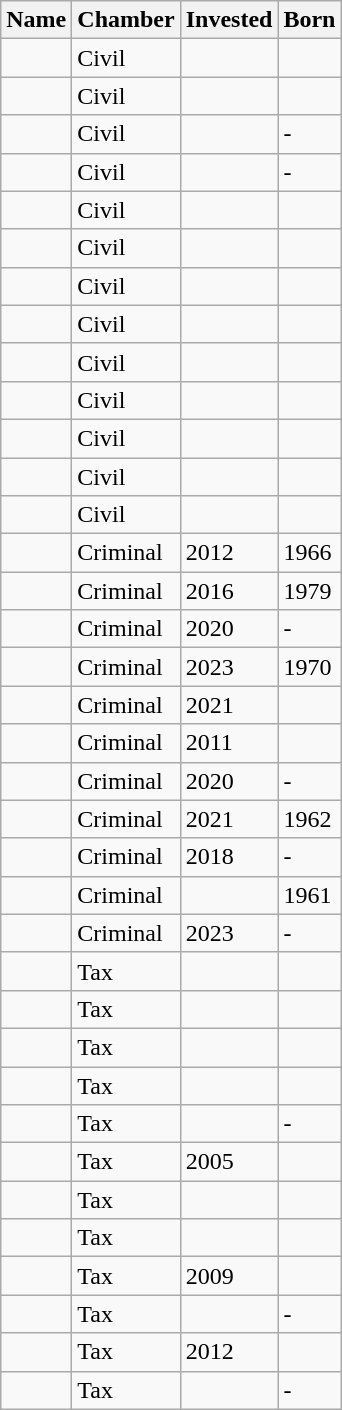<table class="wikitable sortable">
<tr>
<th>Name</th>
<th>Chamber</th>
<th>Invested</th>
<th>Born</th>
</tr>
<tr>
<td> </td>
<td>Civil</td>
<td></td>
<td></td>
</tr>
<tr>
<td> </td>
<td>Civil</td>
<td></td>
<td></td>
</tr>
<tr>
<td></td>
<td>Civil</td>
<td></td>
<td>-</td>
</tr>
<tr>
<td></td>
<td>Civil</td>
<td></td>
<td>-</td>
</tr>
<tr>
<td></td>
<td>Civil</td>
<td></td>
<td></td>
</tr>
<tr>
<td></td>
<td>Civil</td>
<td></td>
<td></td>
</tr>
<tr>
<td> </td>
<td>Civil</td>
<td></td>
<td></td>
</tr>
<tr>
<td></td>
<td>Civil</td>
<td></td>
<td></td>
</tr>
<tr>
<td></td>
<td>Civil</td>
<td></td>
<td></td>
</tr>
<tr>
<td></td>
<td>Civil</td>
<td></td>
<td></td>
</tr>
<tr>
<td></td>
<td>Civil</td>
<td></td>
<td></td>
</tr>
<tr>
<td></td>
<td>Civil</td>
<td></td>
<td></td>
</tr>
<tr>
<td></td>
<td>Civil</td>
<td></td>
<td></td>
</tr>
<tr>
<td> </td>
<td>Criminal</td>
<td>2012</td>
<td>1966</td>
</tr>
<tr>
<td> </td>
<td>Criminal</td>
<td>2016</td>
<td>1979</td>
</tr>
<tr>
<td></td>
<td>Criminal</td>
<td>2020</td>
<td>-</td>
</tr>
<tr>
<td></td>
<td>Criminal</td>
<td>2023</td>
<td>1970</td>
</tr>
<tr>
<td></td>
<td>Criminal</td>
<td>2021</td>
<td></td>
</tr>
<tr>
<td></td>
<td>Criminal</td>
<td>2011</td>
<td></td>
</tr>
<tr>
<td></td>
<td>Criminal</td>
<td>2020</td>
<td>-</td>
</tr>
<tr>
<td></td>
<td>Criminal</td>
<td>2021</td>
<td>1962</td>
</tr>
<tr>
<td></td>
<td>Criminal</td>
<td>2018</td>
<td>-</td>
</tr>
<tr>
<td></td>
<td>Criminal</td>
<td></td>
<td>1961</td>
</tr>
<tr>
<td></td>
<td>Criminal</td>
<td>2023</td>
<td>-</td>
</tr>
<tr>
<td></td>
<td>Tax</td>
<td></td>
<td></td>
</tr>
<tr>
<td> </td>
<td>Tax</td>
<td></td>
<td></td>
</tr>
<tr>
<td> </td>
<td>Tax</td>
<td></td>
<td></td>
</tr>
<tr>
<td></td>
<td>Tax</td>
<td></td>
<td></td>
</tr>
<tr>
<td></td>
<td>Tax</td>
<td></td>
<td>-</td>
</tr>
<tr>
<td></td>
<td>Tax</td>
<td>2005</td>
<td></td>
</tr>
<tr>
<td></td>
<td>Tax</td>
<td></td>
<td></td>
</tr>
<tr>
<td></td>
<td>Tax</td>
<td></td>
<td></td>
</tr>
<tr>
<td></td>
<td>Tax</td>
<td>2009</td>
<td></td>
</tr>
<tr>
<td></td>
<td>Tax</td>
<td></td>
<td>-</td>
</tr>
<tr>
<td></td>
<td>Tax</td>
<td>2012</td>
<td></td>
</tr>
<tr>
<td></td>
<td>Tax</td>
<td></td>
<td>-</td>
</tr>
</table>
